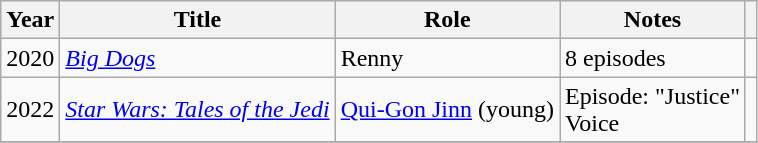<table class="wikitable">
<tr>
<th>Year</th>
<th>Title</th>
<th>Role</th>
<th class="unsortable">Notes</th>
<th class="unsortable"></th>
</tr>
<tr>
<td>2020</td>
<td><em><a href='#'>Big Dogs</a></em></td>
<td>Renny</td>
<td>8 episodes</td>
<td></td>
</tr>
<tr>
<td>2022</td>
<td><em><a href='#'>Star Wars: Tales of the Jedi</a></em></td>
<td><a href='#'>Qui-Gon Jinn</a> (young)</td>
<td>Episode: "Justice"<br>Voice</td>
<td></td>
</tr>
<tr>
</tr>
</table>
